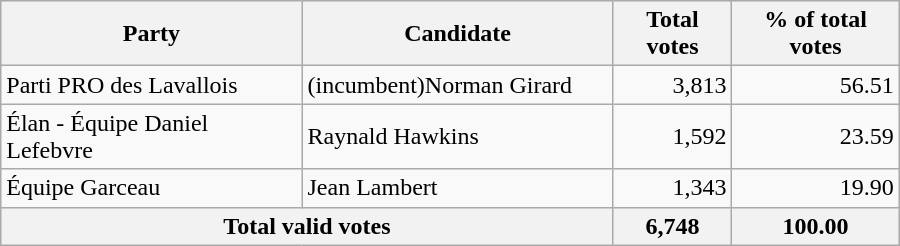<table style="width:600px;" class="wikitable">
<tr style="background-color:#E9E9E9">
<th colspan="2" style="width: 200px">Party</th>
<th colspan="1" style="width: 200px">Candidate</th>
<th align="right">Total votes</th>
<th align="right">% of total votes</th>
</tr>
<tr>
<td colspan="2" align="left">Parti PRO des Lavallois</td>
<td align="left">(incumbent)Norman Girard</td>
<td align="right">3,813</td>
<td align="right">56.51</td>
</tr>
<tr>
<td colspan="2" align="left">Élan - Équipe Daniel Lefebvre</td>
<td align="left">Raynald Hawkins</td>
<td align="right">1,592</td>
<td align="right">23.59</td>
</tr>
<tr>
<td colspan="2" align="left">Équipe Garceau</td>
<td align="left">Jean Lambert</td>
<td align="right">1,343</td>
<td align="right">19.90</td>
</tr>
<tr bgcolor="#EEEEEE">
<th colspan="3"  align="left">Total valid votes</th>
<th align="right">6,748</th>
<th align="right">100.00</th>
</tr>
</table>
